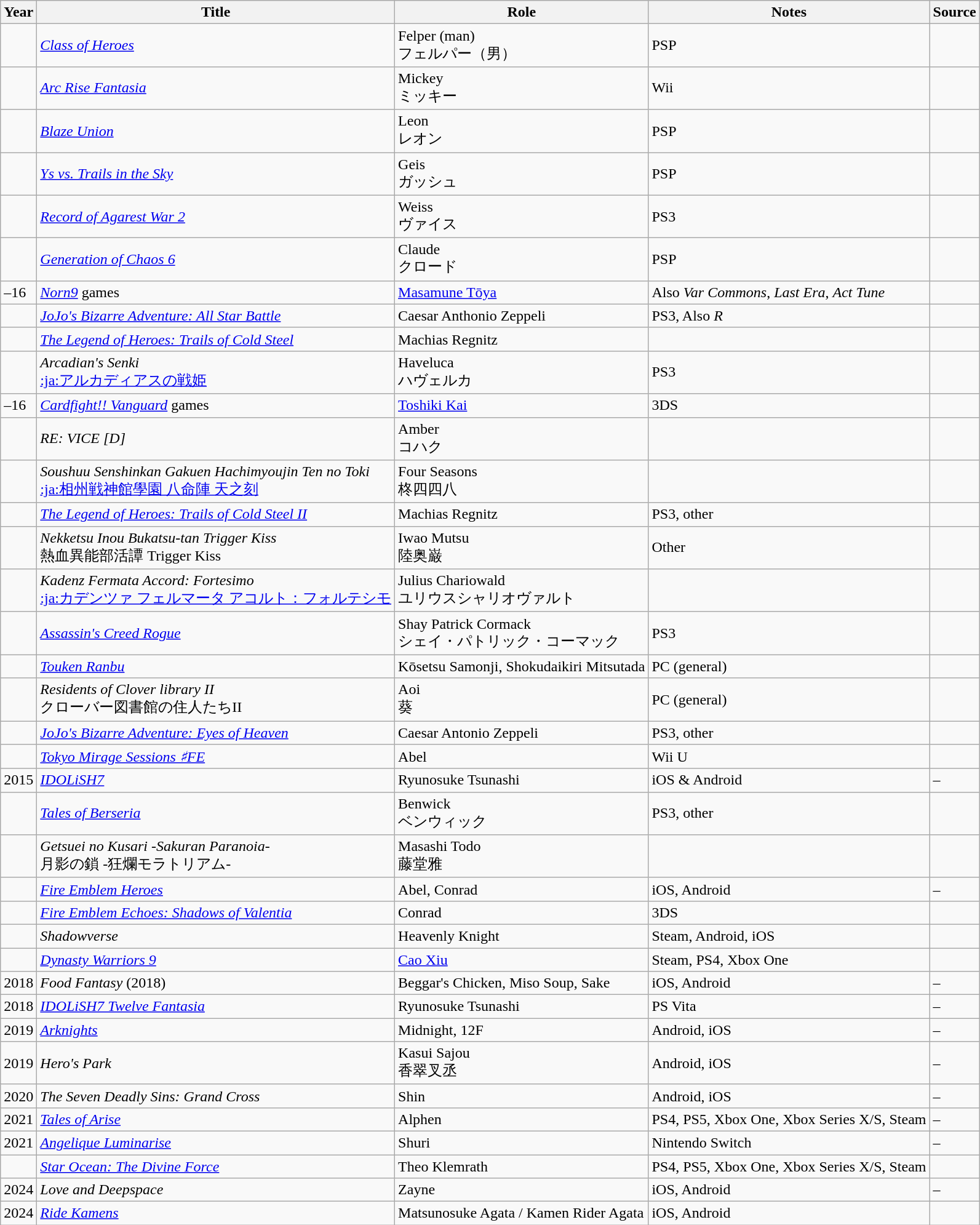<table class="wikitable sortable plainrowheaders">
<tr>
<th>Year</th>
<th>Title</th>
<th>Role</th>
<th class="unsortable">Notes</th>
<th class="unsortable">Source</th>
</tr>
<tr>
<td></td>
<td><em><a href='#'>Class of Heroes</a></em></td>
<td>Felper (man)<br>フェルパー（男）</td>
<td>PSP</td>
<td></td>
</tr>
<tr>
<td></td>
<td><em><a href='#'>Arc Rise Fantasia</a></em></td>
<td>Mickey<br>ミッキー</td>
<td>Wii</td>
<td></td>
</tr>
<tr>
<td></td>
<td><em><a href='#'>Blaze Union</a></em></td>
<td>Leon<br>レオン</td>
<td>PSP</td>
<td></td>
</tr>
<tr>
<td></td>
<td><em><a href='#'>Ys vs. Trails in the Sky</a></em></td>
<td>Geis<br>ガッシュ</td>
<td>PSP</td>
<td></td>
</tr>
<tr>
<td></td>
<td><em><a href='#'>Record of Agarest War 2</a></em></td>
<td>Weiss<br>ヴァイス</td>
<td>PS3</td>
<td></td>
</tr>
<tr>
<td></td>
<td><em><a href='#'>Generation of Chaos 6</a></em></td>
<td>Claude<br>クロード</td>
<td>PSP</td>
<td></td>
</tr>
<tr>
<td>–16</td>
<td><em><a href='#'>Norn9</a></em> games</td>
<td><a href='#'>Masamune Tōya</a></td>
<td>Also <em>Var Commons</em>, <em>Last Era</em>, <em>Act Tune</em></td>
<td></td>
</tr>
<tr>
<td></td>
<td><em><a href='#'>JoJo's Bizarre Adventure: All Star Battle</a></em></td>
<td>Caesar Anthonio Zeppeli</td>
<td>PS3, Also <em>R</em></td>
<td></td>
</tr>
<tr>
<td></td>
<td><em><a href='#'>The Legend of Heroes: Trails of Cold Steel</a></em></td>
<td>Machias Regnitz</td>
<td></td>
<td></td>
</tr>
<tr>
<td></td>
<td><em>Arcadian's Senki</em><br><a href='#'>:ja:アルカディアスの戦姫</a></td>
<td>Haveluca<br>ハヴェルカ</td>
<td>PS3</td>
<td></td>
</tr>
<tr>
<td>–16</td>
<td><em><a href='#'>Cardfight!! Vanguard</a></em> games</td>
<td><a href='#'>Toshiki Kai</a></td>
<td>3DS</td>
<td></td>
</tr>
<tr>
<td></td>
<td><em>RE: VICE [D]</em></td>
<td>Amber<br>コハク</td>
<td></td>
<td></td>
</tr>
<tr>
<td></td>
<td><em>Soushuu Senshinkan Gakuen Hachimyoujin Ten no Toki</em><br><a href='#'>:ja:相州戦神館學園 八命陣 天之刻</a></td>
<td>Four Seasons<br>柊四四八</td>
<td></td>
<td></td>
</tr>
<tr>
<td></td>
<td><em><a href='#'>The Legend of Heroes: Trails of Cold Steel II</a></em></td>
<td>Machias Regnitz</td>
<td>PS3, other</td>
<td></td>
</tr>
<tr>
<td></td>
<td><em>Nekketsu Inou Bukatsu-tan Trigger Kiss</em><br>熱血異能部活譚 Trigger Kiss</td>
<td>Iwao Mutsu<br>陸奥巌</td>
<td>Other</td>
<td></td>
</tr>
<tr>
<td></td>
<td><em>Kadenz Fermata Accord: Fortesimo</em><br><a href='#'>:ja:カデンツァ フェルマータ アコルト：フォルテシモ</a></td>
<td>Julius Chariowald<br>ユリウスシャリオヴァルト</td>
<td></td>
<td></td>
</tr>
<tr>
<td></td>
<td><em><a href='#'>Assassin's Creed Rogue</a></em></td>
<td>Shay Patrick Cormack<br>シェイ・パトリック・コーマック</td>
<td>PS3</td>
<td></td>
</tr>
<tr>
<td></td>
<td><em><a href='#'>Touken Ranbu</a></em></td>
<td>Kōsetsu Samonji, Shokudaikiri Mitsutada</td>
<td>PC (general)</td>
<td></td>
</tr>
<tr>
<td></td>
<td><em>Residents of Clover library II</em><br>クローバー図書館の住人たちII</td>
<td>Aoi<br>葵</td>
<td>PC (general)</td>
<td></td>
</tr>
<tr>
<td></td>
<td><em><a href='#'>JoJo's Bizarre Adventure: Eyes of Heaven</a></em></td>
<td>Caesar Antonio Zeppeli</td>
<td>PS3, other</td>
<td></td>
</tr>
<tr>
<td></td>
<td><em><a href='#'>Tokyo Mirage Sessions ♯FE</a></em></td>
<td>Abel</td>
<td>Wii U</td>
<td></td>
</tr>
<tr>
<td>2015</td>
<td><em><a href='#'>IDOLiSH7</a></em></td>
<td>Ryunosuke Tsunashi</td>
<td>iOS & Android</td>
<td>–</td>
</tr>
<tr>
<td></td>
<td><em><a href='#'>Tales of Berseria</a></em></td>
<td>Benwick<br>ベンウィック</td>
<td>PS3, other</td>
<td></td>
</tr>
<tr>
<td></td>
<td><em>Getsuei no Kusari -Sakuran Paranoia-</em><br>月影の鎖 -狂爛モラトリアム-</td>
<td>Masashi Todo<br>藤堂雅</td>
<td></td>
<td></td>
</tr>
<tr>
<td></td>
<td><em><a href='#'>Fire Emblem Heroes</a></em></td>
<td>Abel, Conrad</td>
<td>iOS, Android</td>
<td>–</td>
</tr>
<tr>
<td></td>
<td><em><a href='#'>Fire Emblem Echoes: Shadows of Valentia</a></em></td>
<td>Conrad</td>
<td>3DS</td>
<td></td>
</tr>
<tr>
<td></td>
<td><em>Shadowverse</em><br></td>
<td>Heavenly Knight<br></td>
<td>Steam, Android, iOS</td>
<td></td>
</tr>
<tr>
<td></td>
<td><em><a href='#'>Dynasty Warriors 9</a></em><br></td>
<td><a href='#'>Cao Xiu</a><br></td>
<td>Steam, PS4, Xbox One</td>
<td></td>
</tr>
<tr>
<td>2018</td>
<td><em>Food Fantasy</em> (2018)</td>
<td>Beggar's Chicken, Miso Soup, Sake</td>
<td>iOS, Android</td>
<td>–</td>
</tr>
<tr>
<td>2018</td>
<td><em><a href='#'>IDOLiSH7 Twelve Fantasia</a></em></td>
<td>Ryunosuke Tsunashi</td>
<td>PS Vita</td>
<td>–</td>
</tr>
<tr>
<td>2019</td>
<td><em><a href='#'>Arknights</a></em></td>
<td>Midnight, 12F</td>
<td>Android, iOS</td>
<td>–</td>
</tr>
<tr>
<td>2019</td>
<td><em>Hero's Park</em></td>
<td>Kasui Sajou<br>香翠叉丞</td>
<td>Android, iOS</td>
<td>–</td>
</tr>
<tr>
<td>2020</td>
<td><em>The Seven Deadly Sins: Grand Cross</em></td>
<td>Shin</td>
<td>Android, iOS</td>
<td>–</td>
</tr>
<tr>
<td>2021</td>
<td><em><a href='#'>Tales of Arise</a></em></td>
<td>Alphen</td>
<td>PS4, PS5, Xbox One, Xbox Series X/S, Steam</td>
<td>–</td>
</tr>
<tr>
<td>2021</td>
<td><em><a href='#'>Angelique Luminarise</a></em></td>
<td>Shuri</td>
<td>Nintendo Switch</td>
<td>–</td>
</tr>
<tr>
<td></td>
<td><em><a href='#'>Star Ocean: The Divine Force</a></em></td>
<td>Theo Klemrath</td>
<td>PS4, PS5, Xbox One, Xbox Series X/S, Steam</td>
<td></td>
</tr>
<tr>
<td>2024</td>
<td><em>Love and Deepspace</em></td>
<td>Zayne</td>
<td>iOS, Android</td>
<td>–</td>
</tr>
<tr>
<td>2024</td>
<td><em><a href='#'>Ride Kamens</a></em></td>
<td>Matsunosuke Agata / Kamen Rider Agata</td>
<td>iOS, Android</td>
<td></td>
</tr>
</table>
